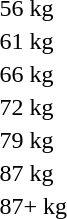<table>
<tr>
<td>56 kg</td>
<td></td>
<td></td>
<td></td>
</tr>
<tr>
<td>61 kg</td>
<td></td>
<td></td>
<td></td>
</tr>
<tr>
<td>66 kg</td>
<td></td>
<td></td>
<td></td>
</tr>
<tr>
<td>72 kg</td>
<td></td>
<td></td>
<td></td>
</tr>
<tr>
<td>79 kg</td>
<td></td>
<td></td>
<td></td>
</tr>
<tr>
<td>87 kg</td>
<td></td>
<td></td>
<td></td>
</tr>
<tr>
<td>87+ kg</td>
<td></td>
<td></td>
<td></td>
</tr>
</table>
